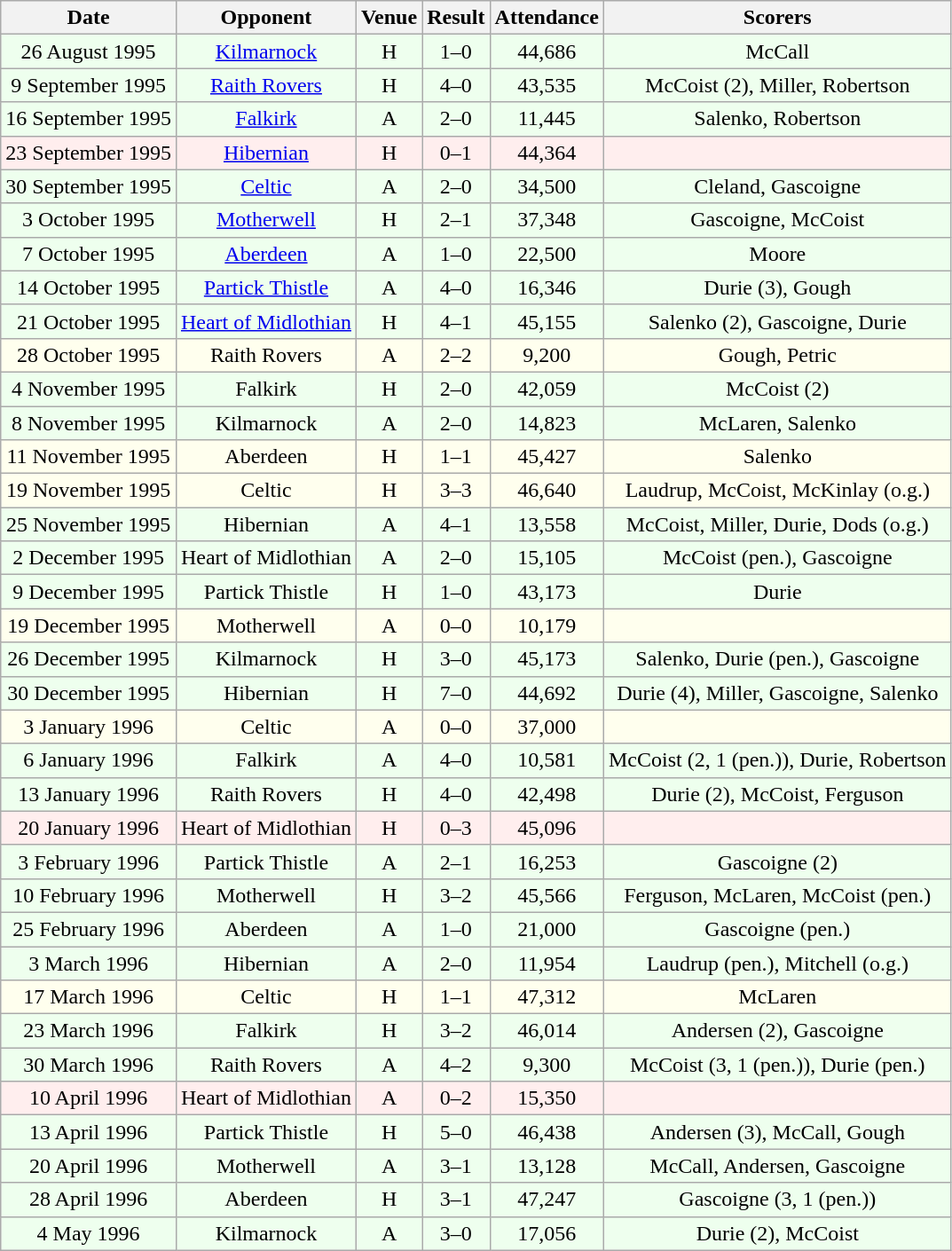<table class="wikitable sortable" style="font-size:100%; text-align:center">
<tr>
<th>Date</th>
<th>Opponent</th>
<th>Venue</th>
<th>Result</th>
<th>Attendance</th>
<th>Scorers</th>
</tr>
<tr bgcolor = "#EEFFEE">
<td>26 August 1995</td>
<td><a href='#'>Kilmarnock</a></td>
<td>H</td>
<td>1–0</td>
<td>44,686</td>
<td>McCall</td>
</tr>
<tr bgcolor = "#EEFFEE">
<td>9 September 1995</td>
<td><a href='#'>Raith Rovers</a></td>
<td>H</td>
<td>4–0</td>
<td>43,535</td>
<td>McCoist (2), Miller, Robertson</td>
</tr>
<tr bgcolor = "#EEFFEE">
<td>16 September 1995</td>
<td><a href='#'>Falkirk</a></td>
<td>A</td>
<td>2–0</td>
<td>11,445</td>
<td>Salenko, Robertson</td>
</tr>
<tr bgcolor = "#FFEEEE">
<td>23 September 1995</td>
<td><a href='#'>Hibernian</a></td>
<td>H</td>
<td>0–1</td>
<td>44,364</td>
<td></td>
</tr>
<tr bgcolor = "#EEFFEE">
<td>30 September 1995</td>
<td><a href='#'>Celtic</a></td>
<td>A</td>
<td>2–0</td>
<td>34,500</td>
<td>Cleland, Gascoigne</td>
</tr>
<tr bgcolor = "#EEFFEE">
<td>3 October 1995</td>
<td><a href='#'>Motherwell</a></td>
<td>H</td>
<td>2–1</td>
<td>37,348</td>
<td>Gascoigne, McCoist</td>
</tr>
<tr bgcolor = "#EEFFEE">
<td>7 October 1995</td>
<td><a href='#'>Aberdeen</a></td>
<td>A</td>
<td>1–0</td>
<td>22,500</td>
<td>Moore</td>
</tr>
<tr bgcolor = "#EEFFEE">
<td>14 October 1995</td>
<td><a href='#'>Partick Thistle</a></td>
<td>A</td>
<td>4–0</td>
<td>16,346</td>
<td>Durie (3), Gough</td>
</tr>
<tr bgcolor = "#EEFFEE">
<td>21 October 1995</td>
<td><a href='#'>Heart of Midlothian</a></td>
<td>H</td>
<td>4–1</td>
<td>45,155</td>
<td>Salenko (2), Gascoigne, Durie</td>
</tr>
<tr bgcolor = "#FFFFEE">
<td>28 October 1995</td>
<td>Raith Rovers</td>
<td>A</td>
<td>2–2</td>
<td>9,200</td>
<td>Gough, Petric</td>
</tr>
<tr bgcolor = "#EEFFEE">
<td>4 November 1995</td>
<td>Falkirk</td>
<td>H</td>
<td>2–0</td>
<td>42,059</td>
<td>McCoist (2)</td>
</tr>
<tr bgcolor = "#EEFFEE">
<td>8 November 1995</td>
<td>Kilmarnock</td>
<td>A</td>
<td>2–0</td>
<td>14,823</td>
<td>McLaren, Salenko</td>
</tr>
<tr bgcolor = "#FFFFEE">
<td>11 November 1995</td>
<td>Aberdeen</td>
<td>H</td>
<td>1–1</td>
<td>45,427</td>
<td>Salenko</td>
</tr>
<tr bgcolor = "#FFFFEE">
<td>19 November 1995</td>
<td>Celtic</td>
<td>H</td>
<td>3–3</td>
<td>46,640</td>
<td>Laudrup, McCoist, McKinlay (o.g.)</td>
</tr>
<tr bgcolor = "#EEFFEE">
<td>25 November 1995</td>
<td>Hibernian</td>
<td>A</td>
<td>4–1</td>
<td>13,558</td>
<td>McCoist, Miller, Durie, Dods (o.g.)</td>
</tr>
<tr bgcolor = "#EEFFEE">
<td>2 December 1995</td>
<td>Heart of Midlothian</td>
<td>A</td>
<td>2–0</td>
<td>15,105</td>
<td>McCoist (pen.), Gascoigne</td>
</tr>
<tr bgcolor = "#EEFFEE">
<td>9 December 1995</td>
<td>Partick Thistle</td>
<td>H</td>
<td>1–0</td>
<td>43,173</td>
<td>Durie</td>
</tr>
<tr bgcolor = "#FFFFEE">
<td>19 December 1995</td>
<td>Motherwell</td>
<td>A</td>
<td>0–0</td>
<td>10,179</td>
<td></td>
</tr>
<tr bgcolor = "#EEFFEE">
<td>26 December 1995</td>
<td>Kilmarnock</td>
<td>H</td>
<td>3–0</td>
<td>45,173</td>
<td>Salenko, Durie (pen.), Gascoigne</td>
</tr>
<tr bgcolor = "#EEFFEE">
<td>30 December 1995</td>
<td>Hibernian</td>
<td>H</td>
<td>7–0</td>
<td>44,692</td>
<td>Durie (4), Miller, Gascoigne, Salenko</td>
</tr>
<tr bgcolor = "#FFFFEE">
<td>3 January 1996</td>
<td>Celtic</td>
<td>A</td>
<td>0–0</td>
<td>37,000</td>
<td></td>
</tr>
<tr bgcolor = "#EEFFEE">
<td>6 January 1996</td>
<td>Falkirk</td>
<td>A</td>
<td>4–0</td>
<td>10,581</td>
<td>McCoist (2, 1 (pen.)), Durie, Robertson</td>
</tr>
<tr bgcolor = "#EEFFEE">
<td>13 January 1996</td>
<td>Raith Rovers</td>
<td>H</td>
<td>4–0</td>
<td>42,498</td>
<td>Durie (2), McCoist, Ferguson</td>
</tr>
<tr bgcolor = "#FFEEEE">
<td>20 January 1996</td>
<td>Heart of Midlothian</td>
<td>H</td>
<td>0–3</td>
<td>45,096</td>
<td></td>
</tr>
<tr bgcolor = "#EEFFEE">
<td>3 February 1996</td>
<td>Partick Thistle</td>
<td>A</td>
<td>2–1</td>
<td>16,253</td>
<td>Gascoigne (2)</td>
</tr>
<tr bgcolor = "#EEFFEE">
<td>10 February 1996</td>
<td>Motherwell</td>
<td>H</td>
<td>3–2</td>
<td>45,566</td>
<td>Ferguson, McLaren, McCoist (pen.)</td>
</tr>
<tr bgcolor = "#EEFFEE">
<td>25 February 1996</td>
<td>Aberdeen</td>
<td>A</td>
<td>1–0</td>
<td>21,000</td>
<td>Gascoigne (pen.)</td>
</tr>
<tr bgcolor = "#EEFFEE">
<td>3 March 1996</td>
<td>Hibernian</td>
<td>A</td>
<td>2–0</td>
<td>11,954</td>
<td>Laudrup (pen.), Mitchell (o.g.)</td>
</tr>
<tr bgcolor = "#FFFFEE">
<td>17 March 1996</td>
<td>Celtic</td>
<td>H</td>
<td>1–1</td>
<td>47,312</td>
<td>McLaren</td>
</tr>
<tr bgcolor = "#EEFFEE">
<td>23 March 1996</td>
<td>Falkirk</td>
<td>H</td>
<td>3–2</td>
<td>46,014</td>
<td>Andersen (2), Gascoigne</td>
</tr>
<tr bgcolor = "#EEFFEE">
<td>30 March 1996</td>
<td>Raith Rovers</td>
<td>A</td>
<td>4–2</td>
<td>9,300</td>
<td>McCoist (3, 1 (pen.)), Durie (pen.)</td>
</tr>
<tr bgcolor = "#FFEEEE">
<td>10 April 1996</td>
<td>Heart of Midlothian</td>
<td>A</td>
<td>0–2</td>
<td>15,350</td>
<td></td>
</tr>
<tr bgcolor = "#EEFFEE">
<td>13 April 1996</td>
<td>Partick Thistle</td>
<td>H</td>
<td>5–0</td>
<td>46,438</td>
<td>Andersen (3), McCall, Gough</td>
</tr>
<tr bgcolor = "#EEFFEE">
<td>20 April 1996</td>
<td>Motherwell</td>
<td>A</td>
<td>3–1</td>
<td>13,128</td>
<td>McCall, Andersen, Gascoigne</td>
</tr>
<tr bgcolor = "#EEFFEE">
<td>28 April 1996</td>
<td>Aberdeen</td>
<td>H</td>
<td>3–1</td>
<td>47,247</td>
<td>Gascoigne (3, 1 (pen.))</td>
</tr>
<tr bgcolor = "#EEFFEE">
<td>4 May 1996</td>
<td>Kilmarnock</td>
<td>A</td>
<td>3–0</td>
<td>17,056</td>
<td>Durie (2), McCoist</td>
</tr>
</table>
